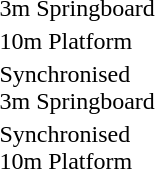<table>
<tr>
<td>3m Springboard</td>
<td></td>
<td></td>
<td></td>
</tr>
<tr>
<td>10m Platform</td>
<td></td>
<td></td>
<td></td>
</tr>
<tr>
<td>Synchronised<br>3m Springboard</td>
<td><br></td>
<td><br></td>
<td><br></td>
</tr>
<tr>
<td>Synchronised<br>10m Platform</td>
<td><br></td>
<td><br></td>
<td><br></td>
</tr>
</table>
